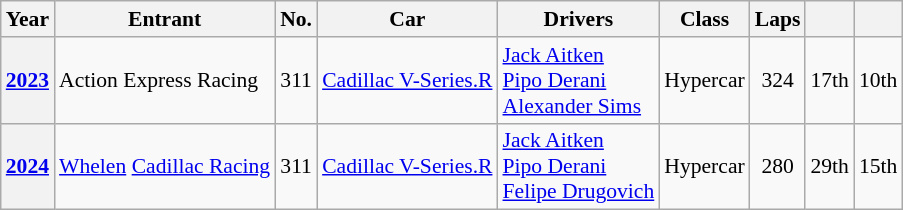<table class="wikitable" style="font-size:90%">
<tr>
<th>Year</th>
<th>Entrant</th>
<th>No.</th>
<th>Car</th>
<th>Drivers</th>
<th>Class</th>
<th>Laps</th>
<th></th>
<th></th>
</tr>
<tr align="center">
<th><a href='#'>2023</a></th>
<td align=left> Action Express Racing</td>
<td>311</td>
<td align=left><a href='#'>Cadillac V-Series.R</a></td>
<td align=left> <a href='#'>Jack Aitken</a><br> <a href='#'>Pipo Derani</a><br> <a href='#'>Alexander Sims</a></td>
<td>Hypercar</td>
<td>324</td>
<td>17th</td>
<td>10th</td>
</tr>
<tr align="center">
<th><a href='#'>2024</a></th>
<td align=left> <a href='#'>Whelen</a> <a href='#'>Cadillac Racing</a></td>
<td>311</td>
<td align=left><a href='#'>Cadillac V-Series.R</a></td>
<td align=left> <a href='#'>Jack Aitken</a><br> <a href='#'>Pipo Derani</a><br> <a href='#'>Felipe Drugovich</a></td>
<td>Hypercar</td>
<td>280</td>
<td>29th</td>
<td>15th</td>
</tr>
</table>
